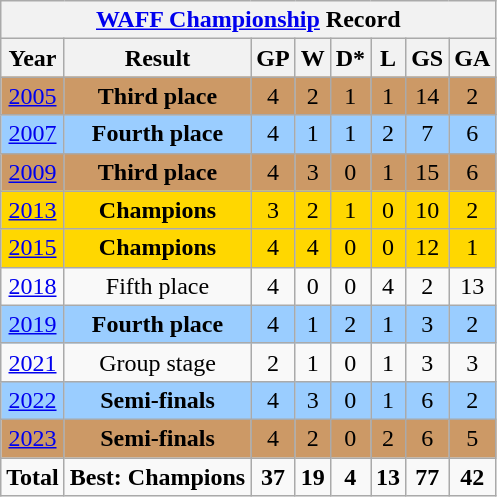<table class="wikitable" style="text-align: center;font-size:100%">
<tr>
<th colspan=9><a href='#'>WAFF Championship</a> Record</th>
</tr>
<tr>
<th>Year</th>
<th>Result</th>
<th>GP</th>
<th>W</th>
<th>D*</th>
<th>L</th>
<th>GS</th>
<th>GA</th>
</tr>
<tr bgcolor="#cc9966">
<td>  <a href='#'>2005</a></td>
<td><strong>Third place</strong></td>
<td>4</td>
<td>2</td>
<td>1</td>
<td>1</td>
<td>14</td>
<td>2</td>
</tr>
<tr style="background:#9acdff;">
<td>  <a href='#'>2007</a></td>
<td><strong>Fourth place</strong></td>
<td>4</td>
<td>1</td>
<td>1</td>
<td>2</td>
<td>7</td>
<td>6</td>
</tr>
<tr bgcolor="#cc9966">
<td>  <a href='#'>2009</a></td>
<td><strong>Third place</strong></td>
<td>4</td>
<td>3</td>
<td>0</td>
<td>1</td>
<td>15</td>
<td>6</td>
</tr>
<tr bgcolor="Gold">
<td>  <a href='#'>2013</a></td>
<td><strong>Champions</strong></td>
<td>3</td>
<td>2</td>
<td>1</td>
<td>0</td>
<td>10</td>
<td>2</td>
</tr>
<tr bgcolor="Gold">
<td>  <a href='#'>2015</a></td>
<td><strong>Champions</strong></td>
<td>4</td>
<td>4</td>
<td>0</td>
<td>0</td>
<td>12</td>
<td>1</td>
</tr>
<tr>
<td>  <a href='#'>2018</a></td>
<td>Fifth place</td>
<td>4</td>
<td>0</td>
<td>0</td>
<td>4</td>
<td>2</td>
<td>13</td>
</tr>
<tr style="background:#9acdff;">
<td>  <a href='#'>2019</a></td>
<td><strong>Fourth place</strong></td>
<td>4</td>
<td>1</td>
<td>2</td>
<td>1</td>
<td>3</td>
<td>2</td>
</tr>
<tr>
<td>  <a href='#'>2021</a></td>
<td>Group stage</td>
<td>2</td>
<td>1</td>
<td>0</td>
<td>1</td>
<td>3</td>
<td>3</td>
</tr>
<tr style="background:#9acdff;">
<td>  <a href='#'>2022</a></td>
<td><strong>Semi-finals</strong></td>
<td>4</td>
<td>3</td>
<td>0</td>
<td>1</td>
<td>6</td>
<td>2</td>
</tr>
<tr bgcolor="#cc9966">
<td>  <a href='#'>2023</a></td>
<td><strong>Semi-finals</strong></td>
<td>4</td>
<td>2</td>
<td>0</td>
<td>2</td>
<td>6</td>
<td>5</td>
</tr>
<tr>
<td><strong>Total</strong></td>
<td><strong>Best: Champions</strong></td>
<td><strong>37</strong></td>
<td><strong>19</strong></td>
<td><strong>4</strong></td>
<td><strong>13</strong></td>
<td><strong>77</strong></td>
<td><strong>42</strong></td>
</tr>
</table>
